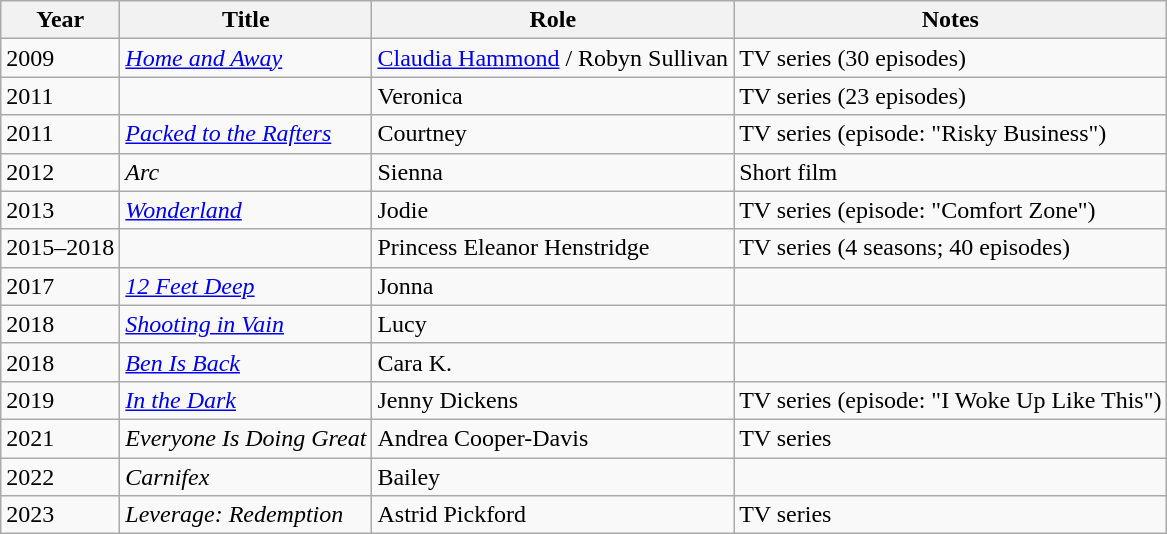<table class="wikitable sortable">
<tr>
<th>Year</th>
<th>Title</th>
<th>Role</th>
<th class="unsortable">Notes</th>
</tr>
<tr>
<td>2009</td>
<td><em><a href='#'>Home and Away</a></em></td>
<td><a href='#'>Claudia Hammond</a> / Robyn Sullivan</td>
<td>TV series (30 episodes)</td>
</tr>
<tr>
<td>2011</td>
<td><em></em></td>
<td>Veronica</td>
<td>TV series (23 episodes)</td>
</tr>
<tr>
<td>2011</td>
<td><em><a href='#'>Packed to the Rafters</a></em></td>
<td>Courtney</td>
<td>TV series (episode: "Risky Business")</td>
</tr>
<tr>
<td>2012</td>
<td><em>Arc</em></td>
<td>Sienna</td>
<td>Short film</td>
</tr>
<tr>
<td>2013</td>
<td><em><a href='#'>Wonderland</a></em></td>
<td>Jodie</td>
<td>TV series (episode: "Comfort Zone")</td>
</tr>
<tr>
<td>2015–2018</td>
<td><em></em></td>
<td>Princess Eleanor Henstridge</td>
<td>TV series (4 seasons; 40 episodes)</td>
</tr>
<tr>
<td>2017</td>
<td><em><a href='#'>12 Feet Deep</a></em></td>
<td>Jonna</td>
<td></td>
</tr>
<tr>
<td>2018</td>
<td><em><a href='#'>Shooting in Vain</a></em></td>
<td>Lucy</td>
<td></td>
</tr>
<tr>
<td>2018</td>
<td><em><a href='#'>Ben Is Back</a></em></td>
<td>Cara K.</td>
<td></td>
</tr>
<tr>
<td>2019</td>
<td><em><a href='#'>In the Dark</a></em></td>
<td>Jenny Dickens</td>
<td>TV series (episode: "I Woke Up Like This")</td>
</tr>
<tr>
<td>2021</td>
<td><em>Everyone Is Doing Great</em></td>
<td>Andrea Cooper-Davis</td>
<td>TV series</td>
</tr>
<tr>
<td>2022</td>
<td><em>Carnifex</em></td>
<td>Bailey</td>
<td></td>
</tr>
<tr>
<td>2023</td>
<td><em>Leverage: Redemption</em></td>
<td>Astrid Pickford</td>
<td>TV series</td>
</tr>
</table>
